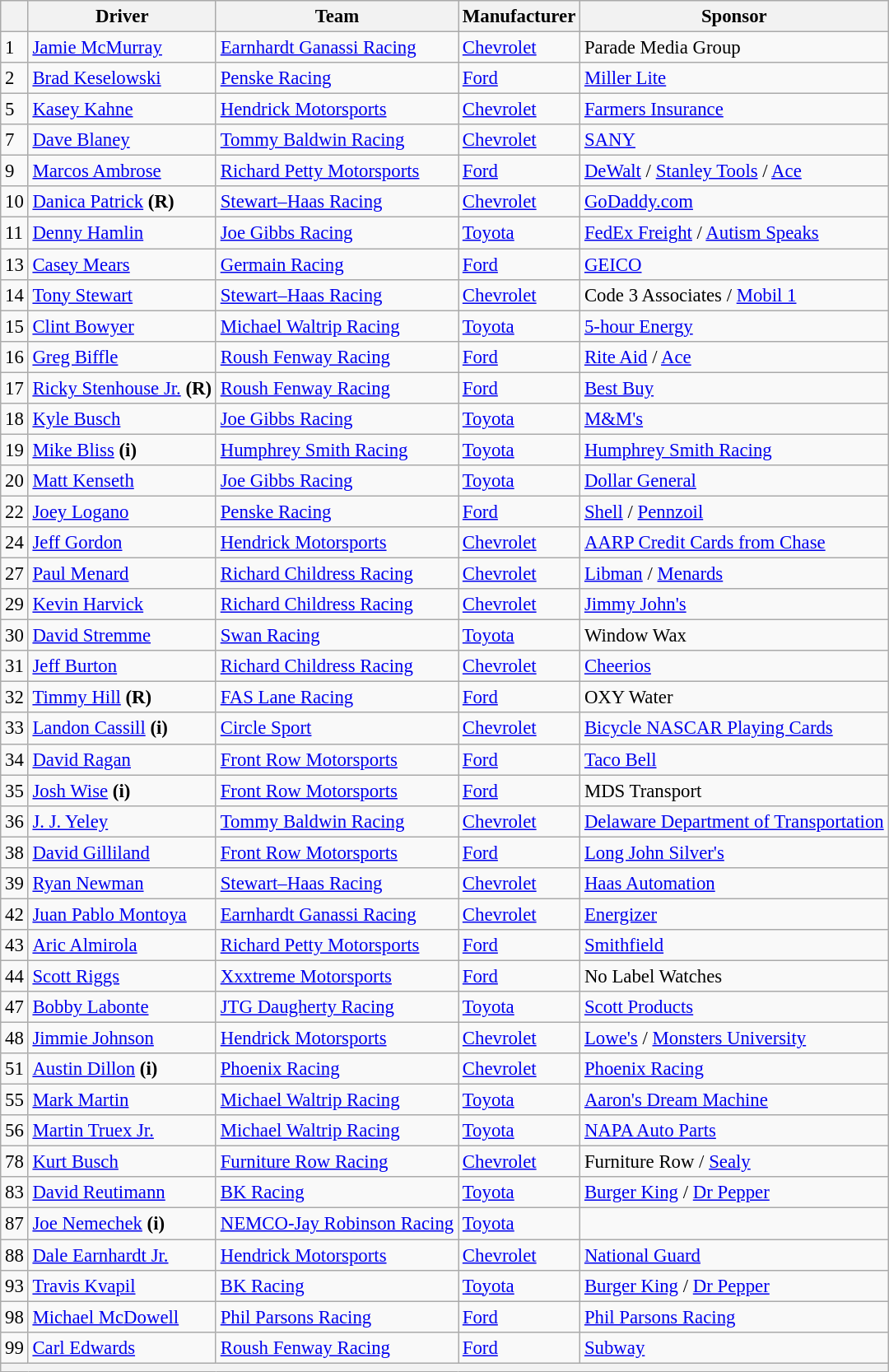<table class="wikitable" style="font-size:95%">
<tr>
<th></th>
<th>Driver</th>
<th>Team</th>
<th>Manufacturer</th>
<th>Sponsor</th>
</tr>
<tr>
<td>1</td>
<td><a href='#'>Jamie McMurray</a></td>
<td><a href='#'>Earnhardt Ganassi Racing</a></td>
<td><a href='#'>Chevrolet</a></td>
<td>Parade Media Group</td>
</tr>
<tr>
<td>2</td>
<td><a href='#'>Brad Keselowski</a></td>
<td><a href='#'>Penske Racing</a></td>
<td><a href='#'>Ford</a></td>
<td><a href='#'>Miller Lite</a></td>
</tr>
<tr>
<td>5</td>
<td><a href='#'>Kasey Kahne</a></td>
<td><a href='#'>Hendrick Motorsports</a></td>
<td><a href='#'>Chevrolet</a></td>
<td><a href='#'>Farmers Insurance</a></td>
</tr>
<tr>
<td>7</td>
<td><a href='#'>Dave Blaney</a></td>
<td><a href='#'>Tommy Baldwin Racing</a></td>
<td><a href='#'>Chevrolet</a></td>
<td><a href='#'>SANY</a></td>
</tr>
<tr>
<td>9</td>
<td><a href='#'>Marcos Ambrose</a></td>
<td><a href='#'>Richard Petty Motorsports</a></td>
<td><a href='#'>Ford</a></td>
<td><a href='#'>DeWalt</a> / <a href='#'>Stanley Tools</a> / <a href='#'>Ace</a></td>
</tr>
<tr>
<td>10</td>
<td><a href='#'>Danica Patrick</a> <strong>(R)</strong></td>
<td><a href='#'>Stewart–Haas Racing</a></td>
<td><a href='#'>Chevrolet</a></td>
<td><a href='#'>GoDaddy.com</a></td>
</tr>
<tr>
<td>11</td>
<td><a href='#'>Denny Hamlin</a></td>
<td><a href='#'>Joe Gibbs Racing</a></td>
<td><a href='#'>Toyota</a></td>
<td><a href='#'>FedEx Freight</a> / <a href='#'>Autism Speaks</a></td>
</tr>
<tr>
<td>13</td>
<td><a href='#'>Casey Mears</a></td>
<td><a href='#'>Germain Racing</a></td>
<td><a href='#'>Ford</a></td>
<td><a href='#'>GEICO</a></td>
</tr>
<tr>
<td>14</td>
<td><a href='#'>Tony Stewart</a></td>
<td><a href='#'>Stewart–Haas Racing</a></td>
<td><a href='#'>Chevrolet</a></td>
<td>Code 3 Associates / <a href='#'>Mobil 1</a></td>
</tr>
<tr>
<td>15</td>
<td><a href='#'>Clint Bowyer</a></td>
<td><a href='#'>Michael Waltrip Racing</a></td>
<td><a href='#'>Toyota</a></td>
<td><a href='#'>5-hour Energy</a></td>
</tr>
<tr>
<td>16</td>
<td><a href='#'>Greg Biffle</a></td>
<td><a href='#'>Roush Fenway Racing</a></td>
<td><a href='#'>Ford</a></td>
<td><a href='#'>Rite Aid</a> / <a href='#'>Ace</a></td>
</tr>
<tr>
<td>17</td>
<td><a href='#'>Ricky Stenhouse Jr.</a> <strong>(R)</strong></td>
<td><a href='#'>Roush Fenway Racing</a></td>
<td><a href='#'>Ford</a></td>
<td><a href='#'>Best Buy</a></td>
</tr>
<tr>
<td>18</td>
<td><a href='#'>Kyle Busch</a></td>
<td><a href='#'>Joe Gibbs Racing</a></td>
<td><a href='#'>Toyota</a></td>
<td><a href='#'>M&M's</a></td>
</tr>
<tr>
<td>19</td>
<td><a href='#'>Mike Bliss</a> <strong>(i)</strong></td>
<td><a href='#'>Humphrey Smith Racing</a></td>
<td><a href='#'>Toyota</a></td>
<td><a href='#'>Humphrey Smith Racing</a></td>
</tr>
<tr>
<td>20</td>
<td><a href='#'>Matt Kenseth</a></td>
<td><a href='#'>Joe Gibbs Racing</a></td>
<td><a href='#'>Toyota</a></td>
<td><a href='#'>Dollar General</a></td>
</tr>
<tr>
<td>22</td>
<td><a href='#'>Joey Logano</a></td>
<td><a href='#'>Penske Racing</a></td>
<td><a href='#'>Ford</a></td>
<td><a href='#'>Shell</a> / <a href='#'>Pennzoil</a></td>
</tr>
<tr>
<td>24</td>
<td><a href='#'>Jeff Gordon</a></td>
<td><a href='#'>Hendrick Motorsports</a></td>
<td><a href='#'>Chevrolet</a></td>
<td><a href='#'>AARP Credit Cards from Chase</a></td>
</tr>
<tr>
<td>27</td>
<td><a href='#'>Paul Menard</a></td>
<td><a href='#'>Richard Childress Racing</a></td>
<td><a href='#'>Chevrolet</a></td>
<td><a href='#'>Libman</a> / <a href='#'>Menards</a></td>
</tr>
<tr>
<td>29</td>
<td><a href='#'>Kevin Harvick</a></td>
<td><a href='#'>Richard Childress Racing</a></td>
<td><a href='#'>Chevrolet</a></td>
<td><a href='#'>Jimmy John's</a></td>
</tr>
<tr>
<td>30</td>
<td><a href='#'>David Stremme</a></td>
<td><a href='#'>Swan Racing</a></td>
<td><a href='#'>Toyota</a></td>
<td>Window Wax</td>
</tr>
<tr>
<td>31</td>
<td><a href='#'>Jeff Burton</a></td>
<td><a href='#'>Richard Childress Racing</a></td>
<td><a href='#'>Chevrolet</a></td>
<td><a href='#'>Cheerios</a></td>
</tr>
<tr>
<td>32</td>
<td><a href='#'>Timmy Hill</a> <strong>(R)</strong></td>
<td><a href='#'>FAS Lane Racing</a></td>
<td><a href='#'>Ford</a></td>
<td>OXY Water</td>
</tr>
<tr>
<td>33</td>
<td><a href='#'>Landon Cassill</a> <strong>(i)</strong></td>
<td><a href='#'>Circle Sport</a></td>
<td><a href='#'>Chevrolet</a></td>
<td><a href='#'>Bicycle NASCAR Playing Cards</a></td>
</tr>
<tr>
<td>34</td>
<td><a href='#'>David Ragan</a></td>
<td><a href='#'>Front Row Motorsports</a></td>
<td><a href='#'>Ford</a></td>
<td><a href='#'>Taco Bell</a></td>
</tr>
<tr>
<td>35</td>
<td><a href='#'>Josh Wise</a> <strong>(i)</strong></td>
<td><a href='#'>Front Row Motorsports</a></td>
<td><a href='#'>Ford</a></td>
<td>MDS Transport</td>
</tr>
<tr>
<td>36</td>
<td><a href='#'>J. J. Yeley</a></td>
<td><a href='#'>Tommy Baldwin Racing</a></td>
<td><a href='#'>Chevrolet</a></td>
<td><a href='#'>Delaware Department of Transportation</a></td>
</tr>
<tr>
<td>38</td>
<td><a href='#'>David Gilliland</a></td>
<td><a href='#'>Front Row Motorsports</a></td>
<td><a href='#'>Ford</a></td>
<td><a href='#'>Long John Silver's</a></td>
</tr>
<tr>
<td>39</td>
<td><a href='#'>Ryan Newman</a></td>
<td><a href='#'>Stewart–Haas Racing</a></td>
<td><a href='#'>Chevrolet</a></td>
<td><a href='#'>Haas Automation</a></td>
</tr>
<tr>
<td>42</td>
<td><a href='#'>Juan Pablo Montoya</a></td>
<td><a href='#'>Earnhardt Ganassi Racing</a></td>
<td><a href='#'>Chevrolet</a></td>
<td><a href='#'>Energizer</a></td>
</tr>
<tr>
<td>43</td>
<td><a href='#'>Aric Almirola</a></td>
<td><a href='#'>Richard Petty Motorsports</a></td>
<td><a href='#'>Ford</a></td>
<td><a href='#'>Smithfield</a></td>
</tr>
<tr>
<td>44</td>
<td><a href='#'>Scott Riggs</a></td>
<td><a href='#'>Xxxtreme Motorsports</a></td>
<td><a href='#'>Ford</a></td>
<td>No Label Watches</td>
</tr>
<tr>
<td>47</td>
<td><a href='#'>Bobby Labonte</a></td>
<td><a href='#'>JTG Daugherty Racing</a></td>
<td><a href='#'>Toyota</a></td>
<td><a href='#'>Scott Products</a></td>
</tr>
<tr>
<td>48</td>
<td><a href='#'>Jimmie Johnson</a></td>
<td><a href='#'>Hendrick Motorsports</a></td>
<td><a href='#'>Chevrolet</a></td>
<td><a href='#'>Lowe's</a> / <a href='#'>Monsters University</a></td>
</tr>
<tr>
<td>51</td>
<td><a href='#'>Austin Dillon</a> <strong>(i)</strong></td>
<td><a href='#'>Phoenix Racing</a></td>
<td><a href='#'>Chevrolet</a></td>
<td><a href='#'>Phoenix Racing</a></td>
</tr>
<tr>
<td>55</td>
<td><a href='#'>Mark Martin</a></td>
<td><a href='#'>Michael Waltrip Racing</a></td>
<td><a href='#'>Toyota</a></td>
<td><a href='#'>Aaron's Dream Machine</a></td>
</tr>
<tr>
<td>56</td>
<td><a href='#'>Martin Truex Jr.</a></td>
<td><a href='#'>Michael Waltrip Racing</a></td>
<td><a href='#'>Toyota</a></td>
<td><a href='#'>NAPA Auto Parts</a></td>
</tr>
<tr>
<td>78</td>
<td><a href='#'>Kurt Busch</a></td>
<td><a href='#'>Furniture Row Racing</a></td>
<td><a href='#'>Chevrolet</a></td>
<td>Furniture Row / <a href='#'>Sealy</a></td>
</tr>
<tr>
<td>83</td>
<td><a href='#'>David Reutimann</a></td>
<td><a href='#'>BK Racing</a></td>
<td><a href='#'>Toyota</a></td>
<td><a href='#'>Burger King</a> / <a href='#'>Dr Pepper</a></td>
</tr>
<tr>
<td>87</td>
<td><a href='#'>Joe Nemechek</a> <strong>(i)</strong></td>
<td><a href='#'>NEMCO-Jay Robinson Racing</a></td>
<td><a href='#'>Toyota</a></td>
<td></td>
</tr>
<tr>
<td>88</td>
<td><a href='#'>Dale Earnhardt Jr.</a></td>
<td><a href='#'>Hendrick Motorsports</a></td>
<td><a href='#'>Chevrolet</a></td>
<td><a href='#'>National Guard</a></td>
</tr>
<tr>
<td>93</td>
<td><a href='#'>Travis Kvapil</a></td>
<td><a href='#'>BK Racing</a></td>
<td><a href='#'>Toyota</a></td>
<td><a href='#'>Burger King</a> / <a href='#'>Dr Pepper</a></td>
</tr>
<tr>
<td>98</td>
<td><a href='#'>Michael McDowell</a></td>
<td><a href='#'>Phil Parsons Racing</a></td>
<td><a href='#'>Ford</a></td>
<td><a href='#'>Phil Parsons Racing</a></td>
</tr>
<tr>
<td>99</td>
<td><a href='#'>Carl Edwards</a></td>
<td><a href='#'>Roush Fenway Racing</a></td>
<td><a href='#'>Ford</a></td>
<td><a href='#'>Subway</a></td>
</tr>
<tr>
<th colspan="5"></th>
</tr>
</table>
